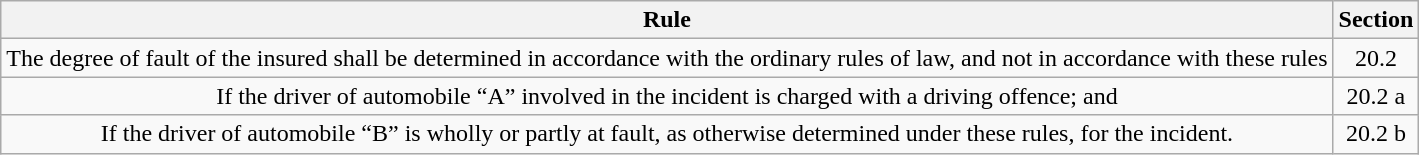<table class="wikitable">
<tr>
<th style="text-align: center; font-weight: bold;">Rule</th>
<th style="text-align: center; font-weight: bold;">Section</th>
</tr>
<tr>
<td>The degree of fault of the insured shall be determined in accordance with the ordinary rules of law, and not in accordance with these rules</td>
<td style="text-align: center;">20.2</td>
</tr>
<tr>
<td style="text-align: center;">If the driver of automobile “A” involved in the incident is charged with a driving offence; and</td>
<td style="text-align: center;">20.2 a</td>
</tr>
<tr>
<td style="text-align: center;">If the driver of automobile “B” is wholly or partly at fault, as otherwise determined under these rules, for the incident.</td>
<td style="text-align: center;">20.2 b</td>
</tr>
</table>
